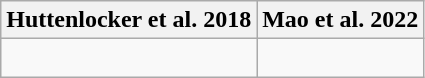<table class="wikitable">
<tr>
<th>Huttenlocker et al. 2018</th>
<th>Mao et al. 2022</th>
</tr>
<tr>
<td><br></td>
<td><br></td>
</tr>
</table>
